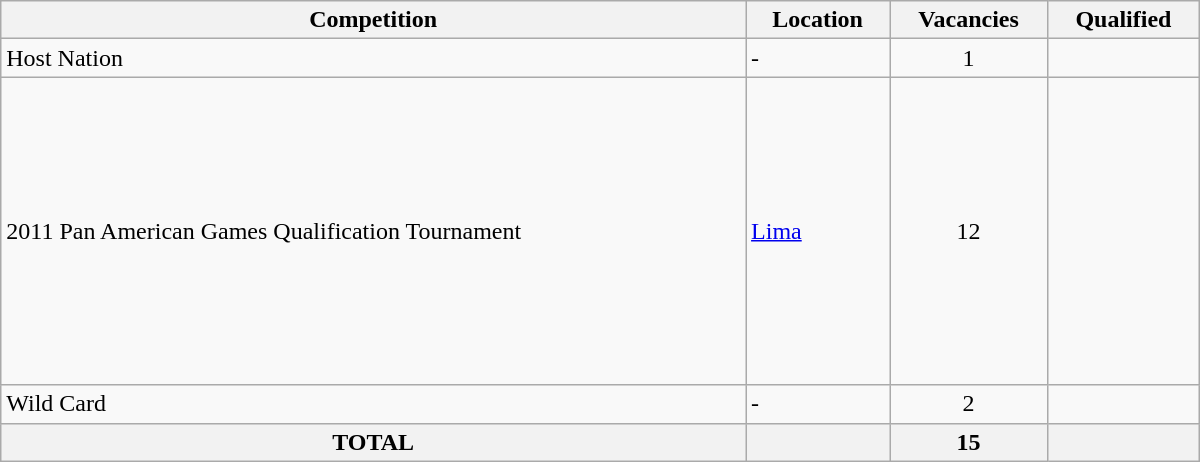<table class = "wikitable" width=800>
<tr>
<th>Competition</th>
<th>Location</th>
<th>Vacancies</th>
<th>Qualified</th>
</tr>
<tr>
<td>Host Nation</td>
<td>-</td>
<td align="center">1</td>
<td></td>
</tr>
<tr>
<td>2011 Pan American Games Qualification Tournament</td>
<td> <a href='#'>Lima</a></td>
<td align="center">12</td>
<td><br><br><br><br><br><br><br><br><br><br><br></td>
</tr>
<tr>
<td>Wild Card</td>
<td>-</td>
<td align="center">2</td>
<td><br></td>
</tr>
<tr>
<th>TOTAL</th>
<th colspan="1"></th>
<th>15</th>
<th></th>
</tr>
</table>
